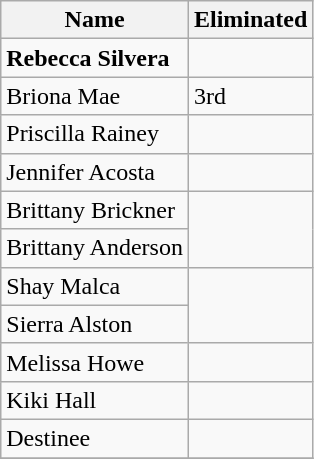<table class="wikitable sortable">
<tr>
<th>Name</th>
<th>Eliminated</th>
</tr>
<tr>
<td><strong>Rebecca Silvera</strong></td>
<td></td>
</tr>
<tr>
<td>Briona Mae</td>
<td>3rd</td>
</tr>
<tr>
<td>Priscilla Rainey</td>
<td></td>
</tr>
<tr>
<td>Jennifer Acosta</td>
<td></td>
</tr>
<tr>
<td>Brittany Brickner</td>
<td rowspan="2"></td>
</tr>
<tr>
<td>Brittany Anderson</td>
</tr>
<tr>
<td>Shay Malca</td>
<td rowspan="2"></td>
</tr>
<tr>
<td>Sierra Alston</td>
</tr>
<tr>
<td>Melissa Howe</td>
<td></td>
</tr>
<tr>
<td>Kiki Hall</td>
<td></td>
</tr>
<tr>
<td>Destinee</td>
<td></td>
</tr>
<tr>
</tr>
</table>
